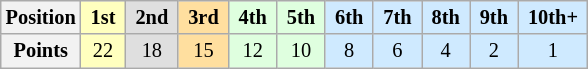<table class="wikitable" style="font-size:85%; text-align:center">
<tr>
<th>Position</th>
<td style="background:#FFFFBF;"> <strong>1st</strong> </td>
<td style="background:#DFDFDF;"> <strong>2nd</strong> </td>
<td style="background:#FFDF9F;"> <strong>3rd</strong> </td>
<td style="background:#DFFFDF;"> <strong>4th</strong> </td>
<td style="background:#DFFFDF;"> <strong>5th</strong> </td>
<td style="background:#CFEAFF;"> <strong>6th</strong> </td>
<td style="background:#CFEAFF;"> <strong>7th</strong> </td>
<td style="background:#CFEAFF;"> <strong>8th</strong> </td>
<td style="background:#CFEAFF;"> <strong>9th</strong> </td>
<td style="background:#CFEAFF;"> <strong>10th+</strong> </td>
</tr>
<tr>
<th>Points</th>
<td style="background:#FFFFBF;">22</td>
<td style="background:#DFDFDF;">18</td>
<td style="background:#FFDF9F;">15</td>
<td style="background:#DFFFDF;">12</td>
<td style="background:#DFFFDF;">10</td>
<td style="background:#CFEAFF;">8</td>
<td style="background:#CFEAFF;">6</td>
<td style="background:#CFEAFF;">4</td>
<td style="background:#CFEAFF;">2</td>
<td style="background:#CFEAFF;">1</td>
</tr>
</table>
